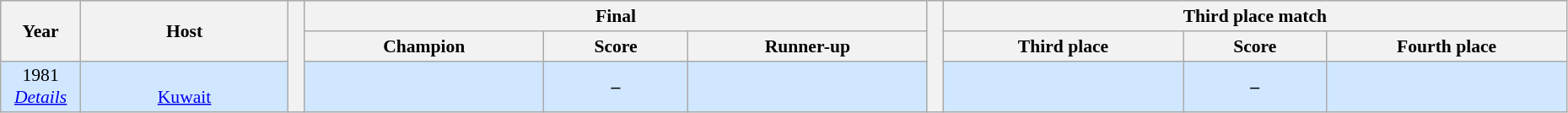<table class="wikitable" style="font-size:90%; width: 98%; text-align: center;">
<tr bgcolor=#C1D8FF>
<th rowspan=2 width=5%>Year</th>
<th rowspan=2 width=13%>Host</th>
<th width=1% rowspan=33 bgcolor=ffffff></th>
<th colspan=3>Final</th>
<th width=1% rowspan=33 bgcolor=ffffff></th>
<th colspan=3>Third place match</th>
</tr>
<tr bgcolor=#EFEFEF>
<th width=15%>Champion</th>
<th width=9%>Score</th>
<th width=15%>Runner-up</th>
<th width=15%>Third place</th>
<th width=9%>Score</th>
<th width=15%>Fourth place</th>
</tr>
<tr bgcolor=#D0E7FF>
<td>1981<br><em><a href='#'>Details</a></em></td>
<td><br><a href='#'>Kuwait</a></td>
<td><strong></strong></td>
<td><strong> – </strong></td>
<td></td>
<td></td>
<td><strong> – </strong></td>
<td></td>
</tr>
</table>
